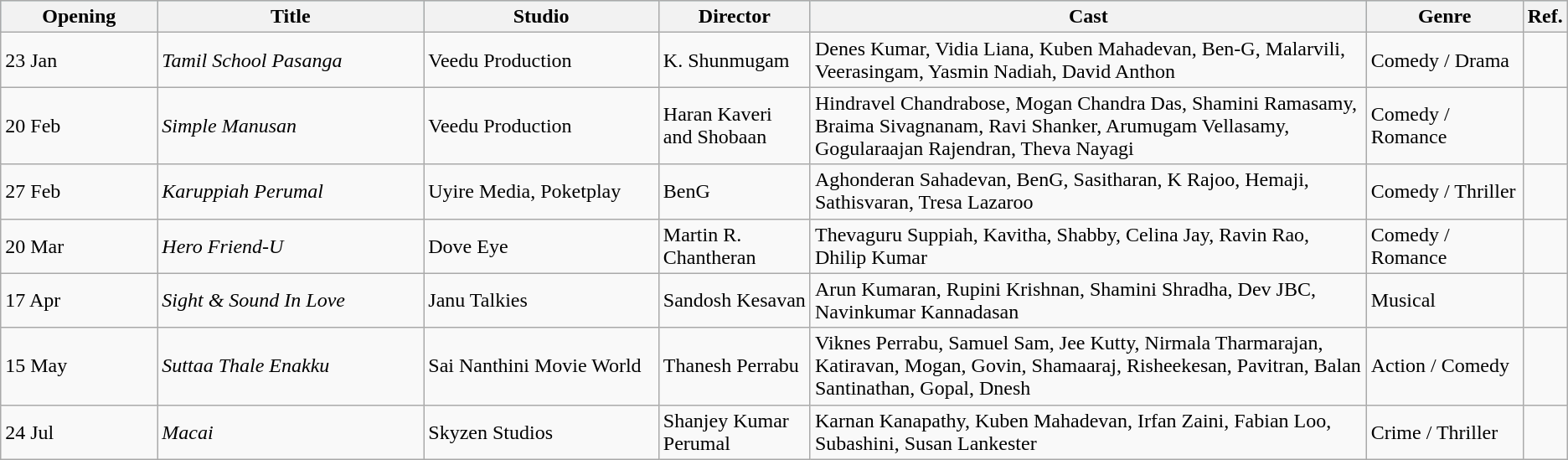<table class="wikitable">
<tr style="background:#b0e0e6; text-align:center;">
<th style="width:10%;">Opening</th>
<th style="width:17%;">Title</th>
<th style="width:15%;">Studio</th>
<th>Director</th>
<th>Cast</th>
<th style="width:10%;">Genre</th>
<th>Ref.</th>
</tr>
<tr>
<td>23 Jan</td>
<td><em>Tamil School Pasanga</em></td>
<td>Veedu Production</td>
<td>K. Shunmugam</td>
<td>Denes Kumar, Vidia Liana, Kuben Mahadevan, Ben-G, Malarvili, Veerasingam, Yasmin Nadiah, David Anthon</td>
<td>Comedy / Drama</td>
<td></td>
</tr>
<tr>
<td>20 Feb</td>
<td><em>Simple Manusan</em></td>
<td>Veedu Production</td>
<td>Haran Kaveri and Shobaan</td>
<td>Hindravel Chandrabose, Mogan Chandra Das, Shamini Ramasamy, Braima Sivagnanam, Ravi Shanker, Arumugam Vellasamy, Gogularaajan Rajendran, Theva Nayagi</td>
<td>Comedy / Romance</td>
<td></td>
</tr>
<tr>
<td>27 Feb</td>
<td><em>Karuppiah Perumal</em></td>
<td>Uyire Media, Poketplay</td>
<td>BenG</td>
<td>Aghonderan Sahadevan, BenG, Sasitharan, K Rajoo, Hemaji, Sathisvaran, Tresa Lazaroo</td>
<td>Comedy / Thriller</td>
<td></td>
</tr>
<tr>
<td>20 Mar</td>
<td><em>Hero Friend-U</em></td>
<td>Dove Eye</td>
<td>Martin R. Chantheran</td>
<td>Thevaguru Suppiah, Kavitha, Shabby, Celina Jay, Ravin Rao, Dhilip Kumar</td>
<td>Comedy / Romance</td>
<td></td>
</tr>
<tr>
<td>17 Apr</td>
<td><em>Sight & Sound In Love</em></td>
<td>Janu Talkies</td>
<td>Sandosh Kesavan</td>
<td>Arun Kumaran, Rupini Krishnan, Shamini Shradha, Dev JBC, Navinkumar Kannadasan</td>
<td>Musical</td>
<td></td>
</tr>
<tr>
<td>15 May</td>
<td><em>Suttaa Thale Enakku</em></td>
<td>Sai Nanthini Movie World</td>
<td>Thanesh Perrabu</td>
<td>Viknes Perrabu, Samuel Sam, Jee Kutty, Nirmala Tharmarajan, Katiravan, Mogan, Govin, Shamaaraj, Risheekesan, Pavitran, Balan Santinathan, Gopal, Dnesh</td>
<td>Action / Comedy</td>
<td></td>
</tr>
<tr>
<td>24 Jul</td>
<td><em>Macai</em></td>
<td>Skyzen Studios</td>
<td>Shanjey Kumar Perumal</td>
<td>Karnan Kanapathy, Kuben Mahadevan, Irfan Zaini, Fabian Loo, Subashini, Susan Lankester</td>
<td>Crime / Thriller</td>
<td></td>
</tr>
</table>
